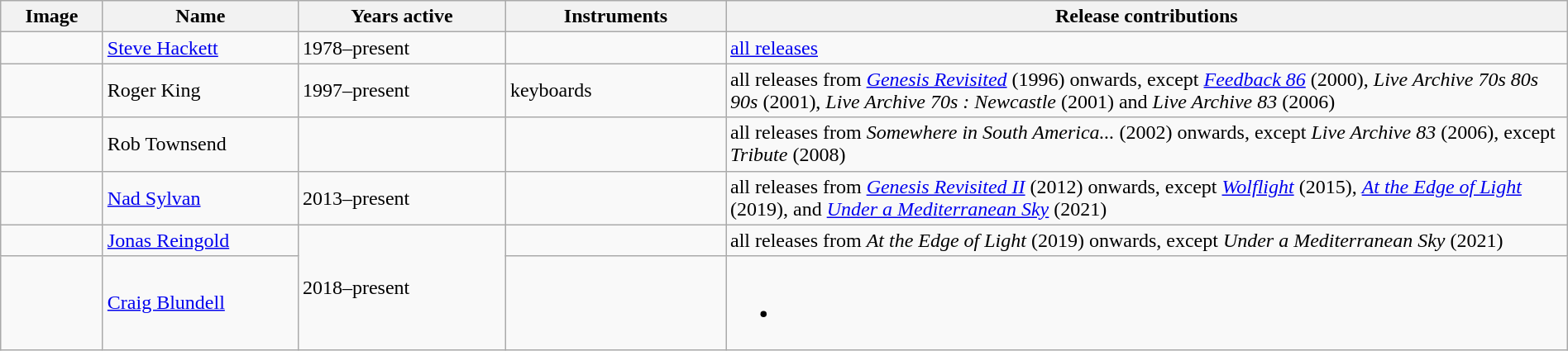<table class="wikitable" border="1" width="100%">
<tr>
<th width="75">Image</th>
<th width="150">Name</th>
<th width="160">Years active</th>
<th width="170">Instruments</th>
<th>Release contributions</th>
</tr>
<tr>
<td></td>
<td><a href='#'>Steve Hackett</a></td>
<td>1978–present</td>
<td></td>
<td><a href='#'>all releases</a></td>
</tr>
<tr>
<td></td>
<td>Roger King</td>
<td>1997–present</td>
<td>keyboards</td>
<td>all releases from <em><a href='#'>Genesis Revisited</a></em> (1996) onwards, except <em><a href='#'>Feedback 86</a></em> (2000), <em>Live Archive 70s 80s 90s</em> (2001), <em>Live Archive 70s : Newcastle</em> (2001) and <em>Live Archive 83</em> (2006)</td>
</tr>
<tr>
<td></td>
<td>Rob Townsend</td>
<td></td>
<td></td>
<td>all releases from <em>Somewhere in South America...</em> (2002) onwards, except <em>Live Archive 83</em> (2006), except <em>Tribute</em> (2008)</td>
</tr>
<tr>
<td></td>
<td><a href='#'>Nad Sylvan</a></td>
<td>2013–present</td>
<td></td>
<td>all releases from <em><a href='#'>Genesis Revisited II</a></em> (2012) onwards, except <em><a href='#'>Wolflight</a></em> (2015), <em><a href='#'>At the Edge of Light</a></em> (2019), and <em><a href='#'>Under a Mediterranean Sky</a></em> (2021)</td>
</tr>
<tr>
<td></td>
<td><a href='#'>Jonas Reingold</a></td>
<td rowspan="2">2018–present</td>
<td></td>
<td>all releases from <em>At the Edge of Light</em> (2019) onwards, except <em>Under a Mediterranean Sky</em> (2021)</td>
</tr>
<tr>
<td></td>
<td><a href='#'>Craig Blundell</a></td>
<td></td>
<td><br><ul><li></li></ul></td>
</tr>
</table>
